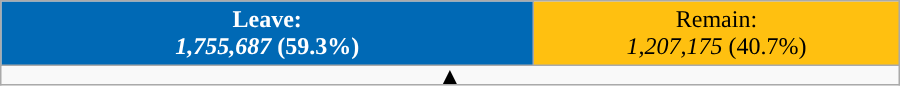<table class="wikitable sortable" style="width:600px; text-align:center;">
<tr>
<td style="width:59.3%; background:#0069b5; color:white;"><strong>Leave:</strong><br><strong><em>1,755,687</em></strong> <strong>(59.3%)</strong></td>
<td style="width:40.7%; background:#ffc010">Remain: <br> <em>1,207,175</em> (40.7%)</td>
</tr>
<tr>
<td colspan=4 style="text-align: center; line-height: 32.1%;"><strong>▲</strong></td>
</tr>
</table>
